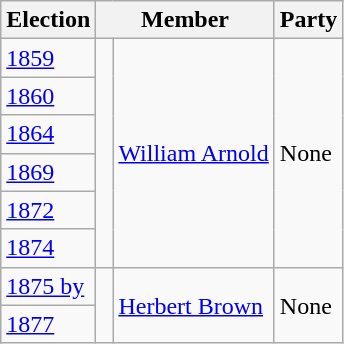<table class="wikitable">
<tr>
<th>Election</th>
<th colspan="2">Member</th>
<th>Party</th>
</tr>
<tr>
<td><a href='#'>1859</a></td>
<td rowspan="6" > </td>
<td rowspan="6"><a href='#'>William Arnold</a></td>
<td rowspan="6">None</td>
</tr>
<tr>
<td><a href='#'>1860</a></td>
</tr>
<tr>
<td><a href='#'>1864</a></td>
</tr>
<tr>
<td><a href='#'>1869</a></td>
</tr>
<tr>
<td><a href='#'>1872</a></td>
</tr>
<tr>
<td><a href='#'>1874</a></td>
</tr>
<tr>
<td><a href='#'>1875 by</a></td>
<td rowspan="2" > </td>
<td rowspan="2"><a href='#'>Herbert Brown</a></td>
<td rowspan="2">None</td>
</tr>
<tr>
<td><a href='#'>1877</a></td>
</tr>
</table>
